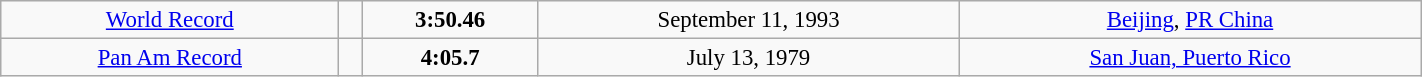<table class="wikitable" style=" text-align:center; font-size:95%;" width="75%">
<tr>
<td><a href='#'>World Record</a></td>
<td></td>
<td><strong>3:50.46</strong></td>
<td>September 11, 1993</td>
<td> <a href='#'>Beijing</a>, <a href='#'>PR China</a></td>
</tr>
<tr>
<td><a href='#'>Pan Am Record</a></td>
<td></td>
<td><strong>4:05.7</strong></td>
<td>July 13, 1979</td>
<td> <a href='#'>San Juan, Puerto Rico</a></td>
</tr>
</table>
